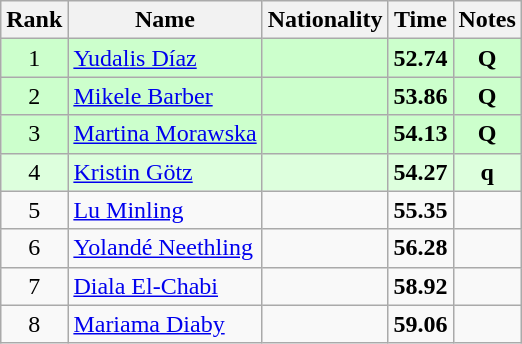<table class="wikitable sortable" style="text-align:center">
<tr>
<th>Rank</th>
<th>Name</th>
<th>Nationality</th>
<th>Time</th>
<th>Notes</th>
</tr>
<tr bgcolor=ccffcc>
<td>1</td>
<td align=left><a href='#'>Yudalis Díaz</a></td>
<td align=left></td>
<td><strong>52.74</strong></td>
<td><strong>Q</strong></td>
</tr>
<tr bgcolor=ccffcc>
<td>2</td>
<td align=left><a href='#'>Mikele Barber</a></td>
<td align=left></td>
<td><strong>53.86</strong></td>
<td><strong>Q</strong></td>
</tr>
<tr bgcolor=ccffcc>
<td>3</td>
<td align=left><a href='#'>Martina Morawska</a></td>
<td align=left></td>
<td><strong>54.13</strong></td>
<td><strong>Q</strong></td>
</tr>
<tr bgcolor=ddffdd>
<td>4</td>
<td align=left><a href='#'>Kristin Götz</a></td>
<td align=left></td>
<td><strong>54.27</strong></td>
<td><strong>q</strong></td>
</tr>
<tr>
<td>5</td>
<td align=left><a href='#'>Lu Minling</a></td>
<td align=left></td>
<td><strong>55.35</strong></td>
<td></td>
</tr>
<tr>
<td>6</td>
<td align=left><a href='#'>Yolandé Neethling</a></td>
<td align=left></td>
<td><strong>56.28</strong></td>
<td></td>
</tr>
<tr>
<td>7</td>
<td align=left><a href='#'>Diala El-Chabi</a></td>
<td align=left></td>
<td><strong>58.92</strong></td>
<td></td>
</tr>
<tr>
<td>8</td>
<td align=left><a href='#'>Mariama Diaby</a></td>
<td align=left></td>
<td><strong>59.06</strong></td>
<td></td>
</tr>
</table>
